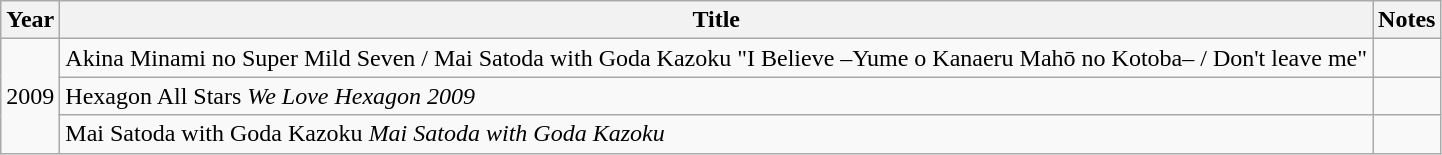<table class="wikitable">
<tr>
<th>Year</th>
<th>Title</th>
<th>Notes</th>
</tr>
<tr>
<td rowspan="3">2009</td>
<td>Akina Minami no Super Mild Seven / Mai Satoda with Goda Kazoku "I Believe –Yume o Kanaeru Mahō no Kotoba– / Don't leave me"</td>
<td></td>
</tr>
<tr>
<td>Hexagon All Stars <em>We Love Hexagon 2009</em></td>
<td></td>
</tr>
<tr>
<td>Mai Satoda with Goda Kazoku <em>Mai Satoda with Goda Kazoku</em></td>
<td></td>
</tr>
</table>
